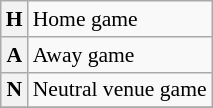<table class="wikitable plainrowheaders" style="font-size:90%;">
<tr>
<th scope=row><strong>H</strong></th>
<td>Home game</td>
</tr>
<tr>
<th scope=row><strong>A</strong></th>
<td>Away game</td>
</tr>
<tr>
<th scope=row><strong>N</strong></th>
<td>Neutral venue game</td>
</tr>
<tr>
</tr>
</table>
